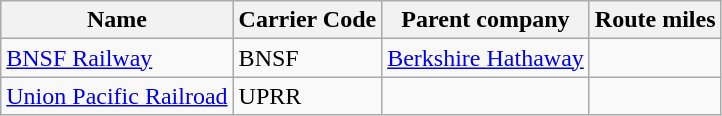<table class="wikitable sortable">
<tr>
<th scope="col">Name</th>
<th scope="col">Carrier Code</th>
<th scope="col">Parent company</th>
<th scope="col">Route miles</th>
</tr>
<tr>
<td><a href='#'>BNSF Railway</a></td>
<td>BNSF</td>
<td><a href='#'>Berkshire Hathaway</a></td>
<td></td>
</tr>
<tr>
<td><a href='#'>Union Pacific Railroad</a></td>
<td>UPRR</td>
<td></td>
<td></td>
</tr>
</table>
